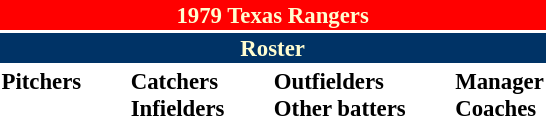<table class="toccolours" style="font-size: 95%;">
<tr>
<th colspan="10" style="background-color: red; color: #FFFDD0; text-align: center;">1979 Texas Rangers</th>
</tr>
<tr>
<td colspan="10" style="background-color: #003366; color: #FFFDD0; text-align: center;"><strong>Roster</strong></td>
</tr>
<tr>
<td valign="top"><strong>Pitchers</strong><br>














</td>
<td width="25px"></td>
<td valign="top"><strong>Catchers</strong><br>


<strong>Infielders</strong>










</td>
<td width="25px"></td>
<td valign="top"><strong>Outfielders</strong><br>





<strong>Other batters</strong>


</td>
<td width="25px"></td>
<td valign="top"><strong>Manager</strong><br>
<strong>Coaches</strong>



</td>
</tr>
<tr>
</tr>
</table>
